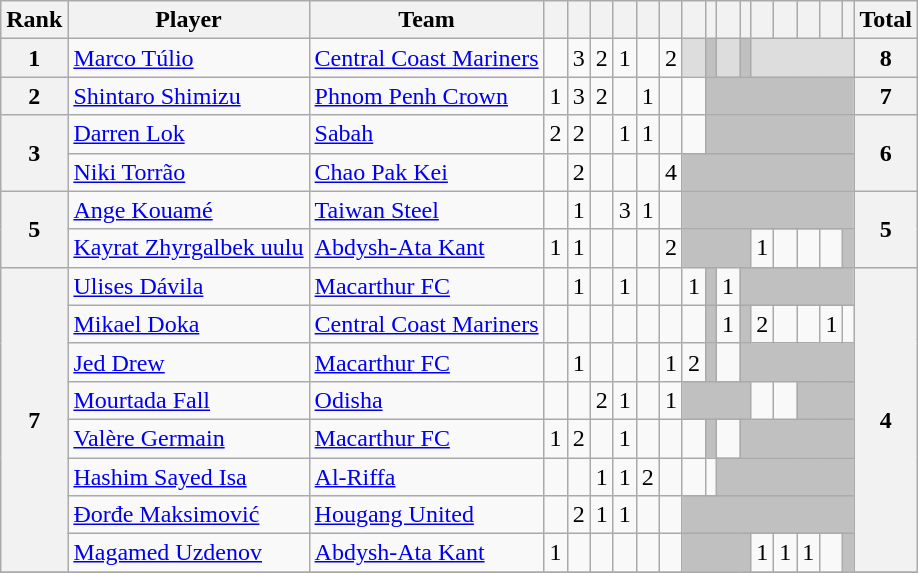<table class="wikitable" style="text-align:center">
<tr>
<th>Rank</th>
<th>Player</th>
<th>Team</th>
<th></th>
<th></th>
<th></th>
<th></th>
<th></th>
<th></th>
<th></th>
<th></th>
<th></th>
<th></th>
<th></th>
<th></th>
<th></th>
<th></th>
<th></th>
<th>Total</th>
</tr>
<tr>
<th>1</th>
<td align=left> <a href='#'>Marco Túlio</a></td>
<td align=left> <a href='#'>Central Coast Mariners</a></td>
<td></td>
<td>3</td>
<td>2</td>
<td>1</td>
<td></td>
<td>2</td>
<td style="background-color: #DDDDDD"></td>
<td style="background-color: silver"></td>
<td style="background-color: #DDDDDD"></td>
<td style="background-color: silver"></td>
<td colspan="5" style="background-color: #DDDDDD"></td>
<th>8</th>
</tr>
<tr>
<th>2</th>
<td align=left> <a href='#'>Shintaro Shimizu</a></td>
<td align=left> <a href='#'>Phnom Penh Crown</a></td>
<td>1</td>
<td>3</td>
<td>2</td>
<td></td>
<td>1</td>
<td></td>
<td></td>
<td colspan="8" style="background-color: silver"></td>
<th>7</th>
</tr>
<tr>
<th rowspan="2">3</th>
<td align=left> <a href='#'>Darren Lok</a></td>
<td align=left> <a href='#'>Sabah</a></td>
<td>2</td>
<td>2</td>
<td></td>
<td>1</td>
<td>1</td>
<td></td>
<td></td>
<td colspan="8" style="background-color: silver"></td>
<th rowspan="2">6</th>
</tr>
<tr>
<td align=left> <a href='#'>Niki Torrão</a></td>
<td align=left> <a href='#'>Chao Pak Kei</a></td>
<td></td>
<td>2</td>
<td></td>
<td></td>
<td></td>
<td>4</td>
<td colspan=9 style="background-color: silver"></td>
</tr>
<tr>
<th rowspan="2">5</th>
<td align=left> <a href='#'>Ange Kouamé</a></td>
<td align=left> <a href='#'>Taiwan Steel</a></td>
<td></td>
<td>1</td>
<td></td>
<td>3</td>
<td>1</td>
<td></td>
<td colspan=9 style="background-color: silver"></td>
<th rowspan="2">5</th>
</tr>
<tr>
<td align=left> <a href='#'>Kayrat Zhyrgalbek uulu</a></td>
<td align=left> <a href='#'>Abdysh-Ata Kant</a></td>
<td>1</td>
<td>1</td>
<td></td>
<td></td>
<td></td>
<td>2</td>
<td colspan=4 style="background-color: silver"></td>
<td>1</td>
<td></td>
<td></td>
<td></td>
<td style="background-color: silver"></td>
</tr>
<tr>
<th rowspan="8">7</th>
<td align=left> <a href='#'>Ulises Dávila</a></td>
<td align=left> <a href='#'>Macarthur FC</a></td>
<td></td>
<td>1</td>
<td></td>
<td>1</td>
<td></td>
<td></td>
<td>1</td>
<td style="background-color: silver"></td>
<td>1</td>
<td colspan="6" style="background-color: silver"></td>
<th rowspan="8">4</th>
</tr>
<tr>
<td align=left> <a href='#'>Mikael Doka</a></td>
<td align=left> <a href='#'>Central Coast Mariners</a></td>
<td></td>
<td></td>
<td></td>
<td></td>
<td></td>
<td></td>
<td></td>
<td style="background-color: silver"></td>
<td>1</td>
<td style="background-color: silver"></td>
<td>2</td>
<td></td>
<td></td>
<td>1</td>
<td></td>
</tr>
<tr>
<td align=left> <a href='#'>Jed Drew</a></td>
<td align=left> <a href='#'>Macarthur FC</a></td>
<td></td>
<td>1</td>
<td></td>
<td></td>
<td></td>
<td>1</td>
<td>2</td>
<td style="background-color: silver"></td>
<td></td>
<td colspan="6" style="background-color: silver"></td>
</tr>
<tr>
<td align=left> <a href='#'>Mourtada Fall</a></td>
<td align=left> <a href='#'>Odisha</a></td>
<td></td>
<td></td>
<td>2</td>
<td>1</td>
<td></td>
<td>1</td>
<td colspan=4 style="background-color: silver"></td>
<td></td>
<td></td>
<td colspan=3 style="background-color: silver"></td>
</tr>
<tr>
<td align=left> <a href='#'>Valère Germain</a></td>
<td align=left> <a href='#'>Macarthur FC</a></td>
<td>1</td>
<td>2</td>
<td></td>
<td>1</td>
<td></td>
<td></td>
<td></td>
<td style="background-color: silver"></td>
<td></td>
<td colspan="6" style="background-color: silver"></td>
</tr>
<tr>
<td align=left> <a href='#'>Hashim Sayed Isa</a></td>
<td align=left> <a href='#'>Al-Riffa</a></td>
<td></td>
<td></td>
<td>1</td>
<td>1</td>
<td>2</td>
<td></td>
<td></td>
<td></td>
<td colspan=7 style="background-color: silver"></td>
</tr>
<tr>
<td align=left> <a href='#'>Đorđe Maksimović</a></td>
<td align=left> <a href='#'>Hougang United</a></td>
<td></td>
<td>2</td>
<td>1</td>
<td>1</td>
<td></td>
<td></td>
<td colspan=9 style="background-color: silver"></td>
</tr>
<tr>
<td align=left> <a href='#'>Magamed Uzdenov</a></td>
<td align=left> <a href='#'>Abdysh-Ata Kant</a></td>
<td>1</td>
<td></td>
<td></td>
<td></td>
<td></td>
<td></td>
<td colspan=4 style="background-color: silver"></td>
<td>1</td>
<td>1</td>
<td>1</td>
<td></td>
<td style="background-color: silver"></td>
</tr>
<tr>
</tr>
</table>
